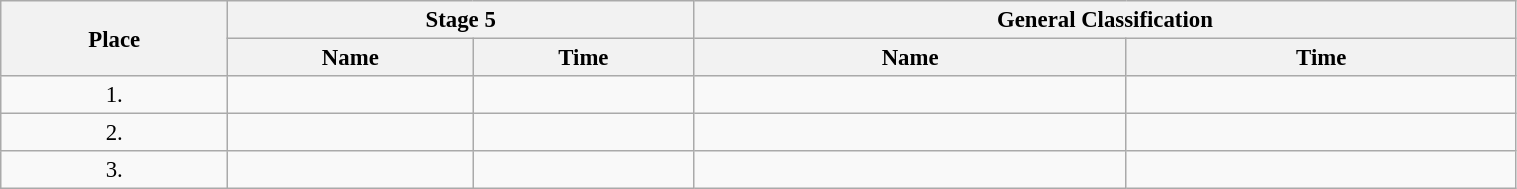<table class=wikitable style="font-size:95%" width="80%">
<tr>
<th rowspan="2">Place</th>
<th colspan="2">Stage 5</th>
<th colspan="2">General Classification</th>
</tr>
<tr>
<th>Name</th>
<th>Time</th>
<th>Name</th>
<th>Time</th>
</tr>
<tr>
<td align="center">1.</td>
<td></td>
<td></td>
<td></td>
<td></td>
</tr>
<tr>
<td align="center">2.</td>
<td></td>
<td></td>
<td></td>
<td></td>
</tr>
<tr>
<td align="center">3.</td>
<td></td>
<td></td>
<td></td>
<td></td>
</tr>
</table>
